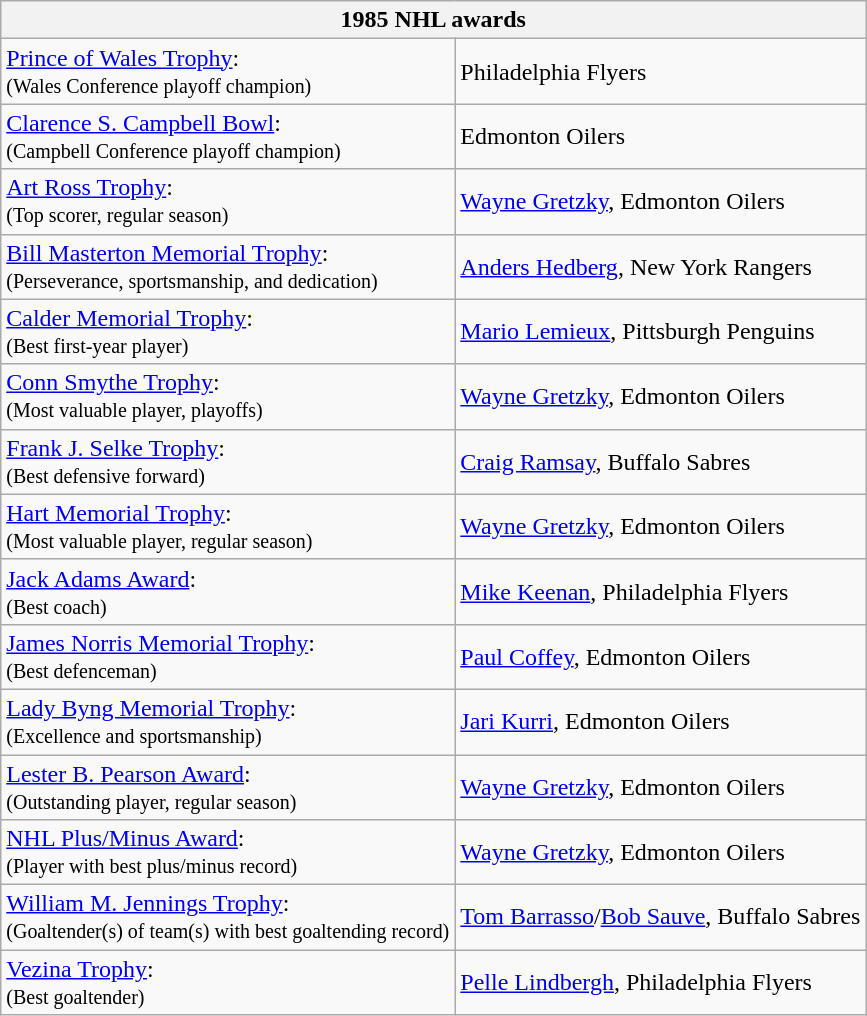<table class="wikitable">
<tr>
<th bgcolor="#DDDDDD" colspan="2">1985 NHL awards</th>
</tr>
<tr>
<td><a href='#'>Prince of Wales Trophy</a>:<br><small>(Wales Conference playoff champion)</small></td>
<td>Philadelphia Flyers</td>
</tr>
<tr>
<td><a href='#'>Clarence S. Campbell Bowl</a>:<br><small>(Campbell Conference playoff champion)</small></td>
<td>Edmonton Oilers</td>
</tr>
<tr>
<td><a href='#'>Art Ross Trophy</a>:<br><small>(Top scorer, regular season)</small></td>
<td><a href='#'>Wayne Gretzky</a>, Edmonton Oilers</td>
</tr>
<tr>
<td><a href='#'>Bill Masterton Memorial Trophy</a>:<br><small>(Perseverance, sportsmanship, and dedication)</small></td>
<td><a href='#'>Anders Hedberg</a>, New York Rangers</td>
</tr>
<tr>
<td><a href='#'>Calder Memorial Trophy</a>:<br><small>(Best first-year player)</small></td>
<td><a href='#'>Mario Lemieux</a>, Pittsburgh Penguins</td>
</tr>
<tr>
<td><a href='#'>Conn Smythe Trophy</a>:<br><small>(Most valuable player, playoffs)</small></td>
<td><a href='#'>Wayne Gretzky</a>, Edmonton Oilers</td>
</tr>
<tr>
<td><a href='#'>Frank J. Selke Trophy</a>:<br><small>(Best defensive forward)</small></td>
<td><a href='#'>Craig Ramsay</a>, Buffalo Sabres</td>
</tr>
<tr>
<td><a href='#'>Hart Memorial Trophy</a>:<br><small>(Most valuable player, regular season)</small></td>
<td><a href='#'>Wayne Gretzky</a>, Edmonton Oilers</td>
</tr>
<tr>
<td><a href='#'>Jack Adams Award</a>:<br><small>(Best coach)</small></td>
<td><a href='#'>Mike Keenan</a>, Philadelphia Flyers</td>
</tr>
<tr>
<td><a href='#'>James Norris Memorial Trophy</a>:<br><small>(Best defenceman)</small></td>
<td><a href='#'>Paul Coffey</a>, Edmonton Oilers</td>
</tr>
<tr>
<td><a href='#'>Lady Byng Memorial Trophy</a>:<br><small>(Excellence and sportsmanship)</small></td>
<td><a href='#'>Jari Kurri</a>, Edmonton Oilers</td>
</tr>
<tr>
<td><a href='#'>Lester B. Pearson Award</a>:<br><small>(Outstanding player, regular season)</small></td>
<td><a href='#'>Wayne Gretzky</a>, Edmonton Oilers</td>
</tr>
<tr>
<td><a href='#'>NHL Plus/Minus Award</a>:<br><small>(Player with best plus/minus record)</small></td>
<td><a href='#'>Wayne Gretzky</a>, Edmonton Oilers</td>
</tr>
<tr>
<td><a href='#'>William M. Jennings Trophy</a>:<br><small>(Goaltender(s) of team(s) with best goaltending record)</small></td>
<td><a href='#'>Tom Barrasso</a>/<a href='#'>Bob Sauve</a>, Buffalo Sabres</td>
</tr>
<tr>
<td><a href='#'>Vezina Trophy</a>:<br><small>(Best goaltender)</small></td>
<td><a href='#'>Pelle Lindbergh</a>, Philadelphia Flyers</td>
</tr>
</table>
